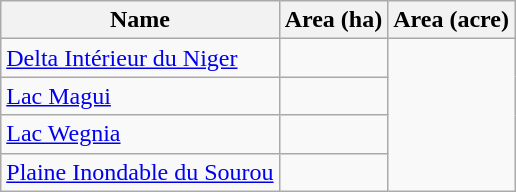<table class="wikitable sortable">
<tr>
<th scope="col" align=left>Name</th>
<th scope="col">Area (ha)</th>
<th scope="col">Area (acre)</th>
</tr>
<tr ---->
<td><a href='#'>Delta Intérieur du Niger</a></td>
<td></td>
</tr>
<tr ---->
<td><a href='#'>Lac Magui</a></td>
<td></td>
</tr>
<tr ---->
<td><a href='#'>Lac Wegnia</a></td>
<td></td>
</tr>
<tr ---->
<td><a href='#'>Plaine Inondable du Sourou</a></td>
<td></td>
</tr>
</table>
